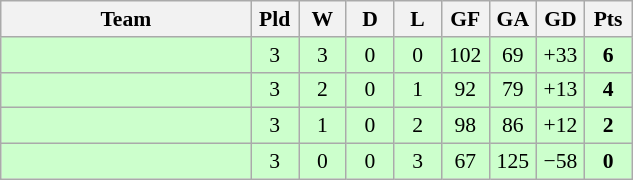<table class="wikitable" style="text-align: center; font-size:90% ">
<tr>
<th width=160>Team</th>
<th width=25>Pld</th>
<th width=25>W</th>
<th width=25>D</th>
<th width=25>L</th>
<th width=25>GF</th>
<th width=25>GA</th>
<th width=25>GD</th>
<th width=25>Pts</th>
</tr>
<tr bgcolor=ccffcc>
<td align=left></td>
<td>3</td>
<td>3</td>
<td>0</td>
<td>0</td>
<td>102</td>
<td>69</td>
<td>+33</td>
<td><strong>6</strong></td>
</tr>
<tr bgcolor=ccffcc>
<td align=left></td>
<td>3</td>
<td>2</td>
<td>0</td>
<td>1</td>
<td>92</td>
<td>79</td>
<td>+13</td>
<td><strong>4</strong></td>
</tr>
<tr bgcolor=ccffcc>
<td align=left></td>
<td>3</td>
<td>1</td>
<td>0</td>
<td>2</td>
<td>98</td>
<td>86</td>
<td>+12</td>
<td><strong>2</strong></td>
</tr>
<tr bgcolor=ccffcc>
<td align=left></td>
<td>3</td>
<td>0</td>
<td>0</td>
<td>3</td>
<td>67</td>
<td>125</td>
<td>−58</td>
<td><strong>0</strong></td>
</tr>
</table>
